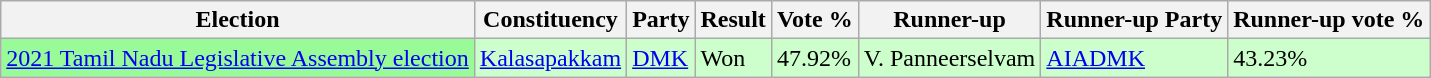<table class="wikitable">
<tr>
<th>Election</th>
<th>Constituency</th>
<th>Party</th>
<th>Result</th>
<th>Vote %</th>
<th>Runner-up</th>
<th>Runner-up Party</th>
<th>Runner-up vote %</th>
</tr>
<tr style="background:#cfc;">
<td bgcolor=#98FB98><a href='#'>2021 Tamil Nadu Legislative Assembly election</a></td>
<td><a href='#'>Kalasapakkam</a></td>
<td><a href='#'>DMK</a></td>
<td>Won</td>
<td>47.92%</td>
<td>V. Panneerselvam</td>
<td><a href='#'>AIADMK</a></td>
<td>43.23%</td>
</tr>
</table>
